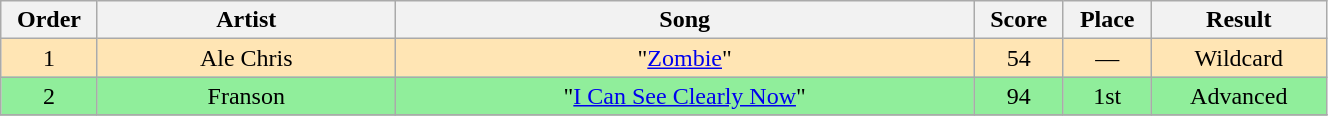<table class="wikitable" style="text-align:center; width:70%;">
<tr>
<th scope="col" width="05%">Order</th>
<th scope="col" width="17%">Artist</th>
<th scope="col" width="33%">Song</th>
<th scope="col" width="05%">Score</th>
<th scope="col" width="05%">Place</th>
<th scope="col" width="10%">Result</th>
</tr>
<tr bgcolor=FFE5B4>
<td>1</td>
<td>Ale Chris</td>
<td>"<a href='#'>Zombie</a>"</td>
<td>54</td>
<td>—</td>
<td>Wildcard</td>
</tr>
<tr bgcolor=90EE9B>
<td>2</td>
<td>Franson</td>
<td>"<a href='#'>I Can See Clearly Now</a>"</td>
<td>94</td>
<td>1st</td>
<td>Advanced</td>
</tr>
<tr>
</tr>
</table>
